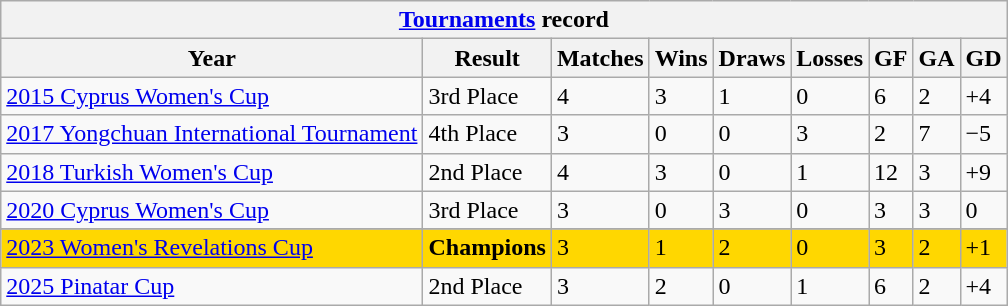<table class="wikitable sortable;">
<tr>
<th colspan=9><a href='#'>Tournaments</a> record</th>
</tr>
<tr>
<th data-sort-type="number">Year</th>
<th data-sort-type="number">Result</th>
<th data-sort-type="number">Matches</th>
<th data-sort-type="number">Wins</th>
<th data-sort-type="number">Draws</th>
<th data-sort-type="number">Losses</th>
<th data-sort-type="number">GF</th>
<th data-sort-type="number">GA</th>
<th data-sort-type="number">GD</th>
</tr>
<tr>
<td><a href='#'>2015 Cyprus Women's Cup</a></td>
<td>3rd Place</td>
<td>4</td>
<td>3</td>
<td>1</td>
<td>0</td>
<td>6</td>
<td>2</td>
<td>+4</td>
</tr>
<tr>
<td><a href='#'>2017 Yongchuan International Tournament</a></td>
<td>4th Place</td>
<td>3</td>
<td>0</td>
<td>0</td>
<td>3</td>
<td>2</td>
<td>7</td>
<td>−5</td>
</tr>
<tr>
<td><a href='#'>2018 Turkish Women's Cup</a></td>
<td>2nd Place</td>
<td>4</td>
<td>3</td>
<td>0</td>
<td>1</td>
<td>12</td>
<td>3</td>
<td>+9</td>
</tr>
<tr>
<td><a href='#'>2020 Cyprus Women's Cup</a></td>
<td>3rd Place</td>
<td>3</td>
<td>0</td>
<td>3</td>
<td>0</td>
<td>3</td>
<td>3</td>
<td>0</td>
</tr>
<tr>
</tr>
<tr bgcolor=gold>
<td><a href='#'>2023 Women's Revelations Cup</a></td>
<td><strong>Champions</strong></td>
<td>3</td>
<td>1</td>
<td>2</td>
<td>0</td>
<td>3</td>
<td>2</td>
<td>+1</td>
</tr>
<tr>
<td><a href='#'>2025 Pinatar Cup</a></td>
<td>2nd Place</td>
<td>3</td>
<td>2</td>
<td>0</td>
<td>1</td>
<td>6</td>
<td>2</td>
<td>+4</td>
</tr>
</table>
